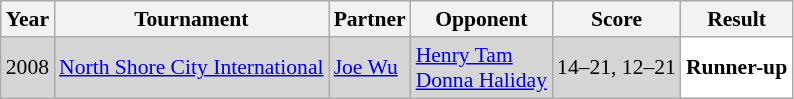<table class="sortable wikitable" style="font-size: 90%;">
<tr>
<th>Year</th>
<th>Tournament</th>
<th>Partner</th>
<th>Opponent</th>
<th>Score</th>
<th>Result</th>
</tr>
<tr style="background:#D5D5D5">
<td align="center">2008</td>
<td align="left"><a href='#'>North Shore City International</a></td>
<td align="left"> <a href='#'>Joe Wu</a></td>
<td align="left"> <a href='#'>Henry Tam</a> <br>  <a href='#'>Donna Haliday</a></td>
<td align="left">14–21, 12–21</td>
<td style="text-align:left; background:white"> <strong>Runner-up</strong></td>
</tr>
</table>
